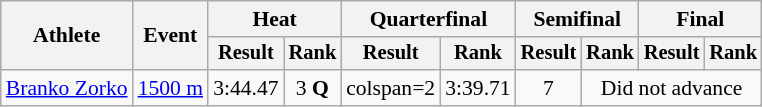<table class="wikitable" style="font-size:90%">
<tr>
<th rowspan="2">Athlete</th>
<th rowspan="2">Event</th>
<th colspan="2">Heat</th>
<th colspan="2">Quarterfinal</th>
<th colspan="2">Semifinal</th>
<th colspan="2">Final</th>
</tr>
<tr style="font-size:95%">
<th>Result</th>
<th>Rank</th>
<th>Result</th>
<th>Rank</th>
<th>Result</th>
<th>Rank</th>
<th>Result</th>
<th>Rank</th>
</tr>
<tr align=center>
<td align=left><a href='#'>Branko Zorko</a></td>
<td align=left><a href='#'>1500 m</a></td>
<td>3:44.47</td>
<td>3 <strong>Q</strong></td>
<td>colspan=2 </td>
<td>3:39.71</td>
<td>7</td>
<td colspan=4>Did not advance</td>
</tr>
</table>
